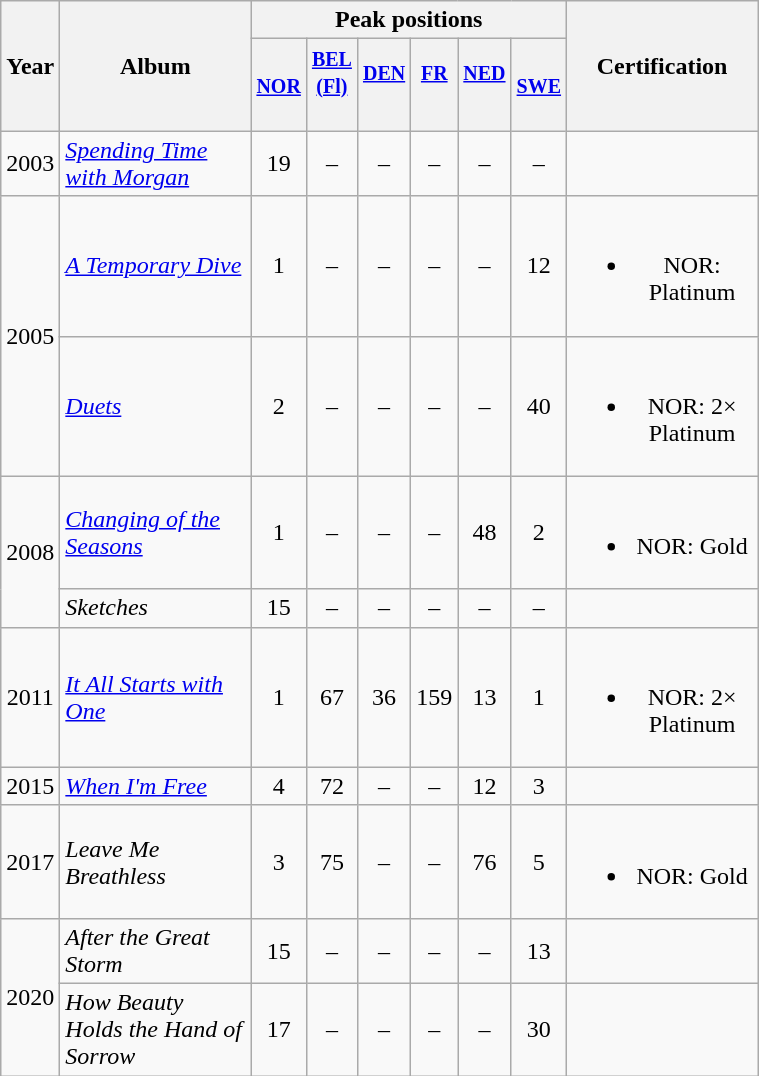<table class="wikitable">
<tr>
<th align="center" rowspan="2" width="10">Year</th>
<th align="center" rowspan="2" width="120">Album</th>
<th align="center" colspan="6" width="30">Peak positions</th>
<th align="center" rowspan="2" width="120">Certification</th>
</tr>
<tr>
<th width="20"><small><a href='#'>NOR</a><br></small></th>
<th width="20"><small><a href='#'>BEL<br>(Fl)</a><br><br></small></th>
<th width="20"><small><a href='#'>DEN</a><br><br></small></th>
<th width="20"><small><a href='#'>FR</a><br><br></small></th>
<th width="20"><small><a href='#'>NED</a><br><br></small></th>
<th width="20"><small><a href='#'>SWE</a><br></small></th>
</tr>
<tr>
<td align="center">2003</td>
<td><em><a href='#'>Spending Time with Morgan</a></em></td>
<td align="center">19</td>
<td align="center">–</td>
<td align="center">–</td>
<td align="center">–</td>
<td align="center">–</td>
<td align="center">–</td>
<td align="center"></td>
</tr>
<tr>
<td align="center" rowspan="2">2005</td>
<td><em><a href='#'>A Temporary Dive</a></em></td>
<td align="center">1</td>
<td align="center">–</td>
<td align="center">–</td>
<td align="center">–</td>
<td align="center">–</td>
<td align="center">12</td>
<td align="center"><br><ul><li>NOR: Platinum</li></ul></td>
</tr>
<tr>
<td><em><a href='#'>Duets</a></em></td>
<td align="center">2</td>
<td align="center">–</td>
<td align="center">–</td>
<td align="center">–</td>
<td align="center">–</td>
<td align="center">40</td>
<td align="center"><br><ul><li>NOR: 2× Platinum</li></ul></td>
</tr>
<tr>
<td align="center" rowspan="2">2008</td>
<td><em><a href='#'>Changing of the Seasons</a></em></td>
<td align="center">1</td>
<td align="center">–</td>
<td align="center">–</td>
<td align="center">–</td>
<td align="center">48</td>
<td align="center">2</td>
<td align="center"><br><ul><li>NOR: Gold</li></ul></td>
</tr>
<tr>
<td><em>Sketches</em></td>
<td align="center">15</td>
<td align="center">–</td>
<td align="center">–</td>
<td align="center">–</td>
<td align="center">–</td>
<td align="center">–</td>
<td align="center"></td>
</tr>
<tr>
<td align="center">2011</td>
<td><em><a href='#'>It All Starts with One</a></em></td>
<td align="center">1</td>
<td align="center">67</td>
<td align="center">36</td>
<td align="center">159</td>
<td align="center">13</td>
<td align="center">1</td>
<td align="center"><br><ul><li>NOR: 2× Platinum</li></ul></td>
</tr>
<tr>
<td align="center">2015</td>
<td><em><a href='#'>When I'm Free</a></em></td>
<td align="center">4</td>
<td align="center">72</td>
<td align="center">–</td>
<td align="center">–</td>
<td align="center">12</td>
<td align="center">3</td>
<td align="center"></td>
</tr>
<tr>
<td align="center">2017</td>
<td><em>Leave Me Breathless</em></td>
<td align="center">3<br></td>
<td align="center">75</td>
<td align="center">–</td>
<td align="center">–</td>
<td align="center">76</td>
<td align="center">5</td>
<td align="center"><br><ul><li>NOR: Gold</li></ul></td>
</tr>
<tr>
<td align="center" rowspan="2">2020</td>
<td><em>After the Great Storm</em></td>
<td align="center">15<br></td>
<td align="center">–</td>
<td align="center">–</td>
<td align="center">–</td>
<td align="center">–</td>
<td align="center">13<br></td>
<td align="center"></td>
</tr>
<tr>
<td><em>How Beauty Holds the Hand of Sorrow</em></td>
<td align="center">17<br></td>
<td align="center">–</td>
<td align="center">–</td>
<td align="center">–</td>
<td align="center">–</td>
<td align="center">30<br></td>
<td align="center"></td>
</tr>
</table>
